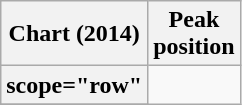<table class="wikitable plainrowheaders" style="text-align:center;">
<tr>
<th scope="col">Chart (2014)</th>
<th scope="col">Peak<br>position</th>
</tr>
<tr>
<th>scope="row"</th>
</tr>
<tr>
</tr>
</table>
